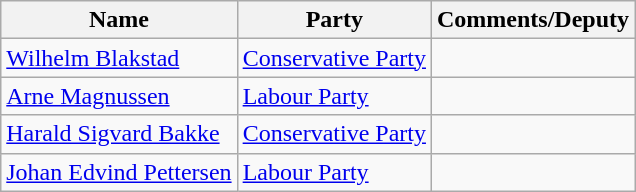<table class="wikitable">
<tr>
<th>Name</th>
<th>Party</th>
<th>Comments/Deputy</th>
</tr>
<tr>
<td><a href='#'>Wilhelm Blakstad</a></td>
<td><a href='#'>Conservative Party</a></td>
<td></td>
</tr>
<tr>
<td><a href='#'>Arne Magnussen</a></td>
<td><a href='#'>Labour Party</a></td>
<td></td>
</tr>
<tr>
<td><a href='#'>Harald Sigvard Bakke</a></td>
<td><a href='#'>Conservative Party</a></td>
<td></td>
</tr>
<tr>
<td><a href='#'>Johan Edvind Pettersen</a></td>
<td><a href='#'>Labour Party</a></td>
<td></td>
</tr>
</table>
